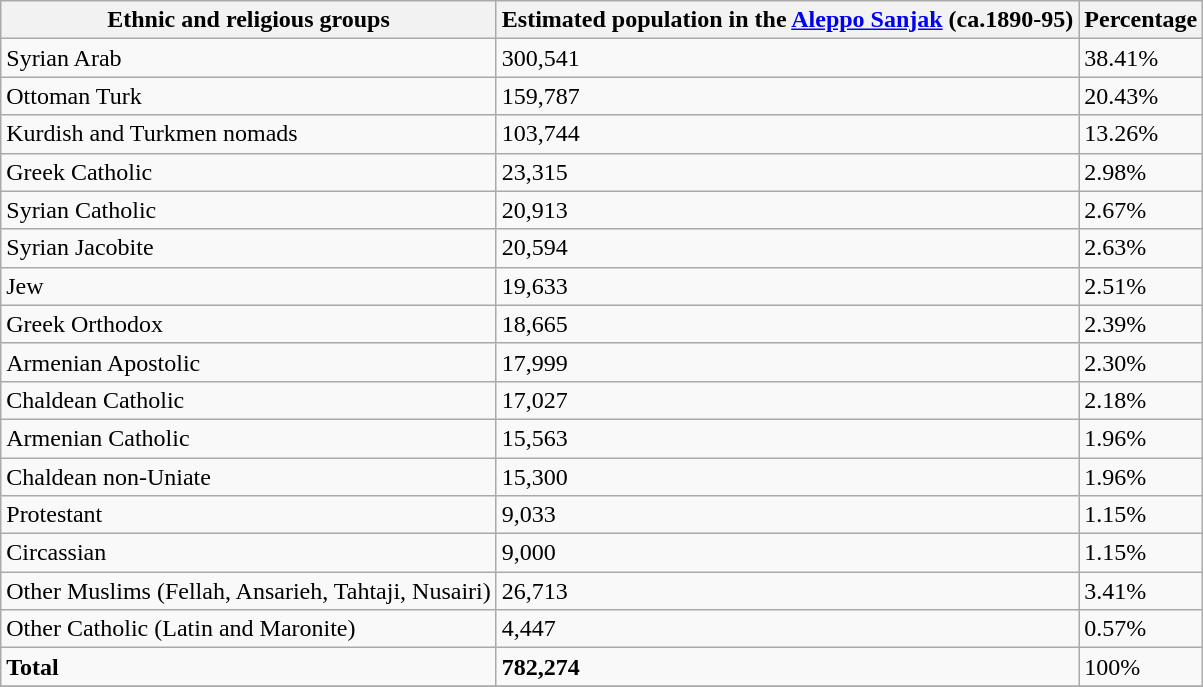<table class="wikitable sortable">
<tr>
<th>Ethnic and religious groups</th>
<th>Estimated population in the <a href='#'>Aleppo Sanjak</a> (ca.1890-95)</th>
<th>Percentage</th>
</tr>
<tr>
<td>Syrian Arab</td>
<td>300,541</td>
<td>38.41%</td>
</tr>
<tr>
<td>Ottoman Turk</td>
<td>159,787</td>
<td>20.43%</td>
</tr>
<tr>
<td>Kurdish and Turkmen nomads</td>
<td>103,744</td>
<td>13.26%</td>
</tr>
<tr>
<td>Greek Catholic</td>
<td>23,315</td>
<td>2.98%</td>
</tr>
<tr>
<td>Syrian Catholic</td>
<td>20,913</td>
<td>2.67%</td>
</tr>
<tr>
<td>Syrian Jacobite</td>
<td>20,594</td>
<td>2.63%</td>
</tr>
<tr>
<td>Jew</td>
<td>19,633</td>
<td>2.51%</td>
</tr>
<tr>
<td>Greek Orthodox</td>
<td>18,665</td>
<td>2.39%</td>
</tr>
<tr>
<td>Armenian Apostolic</td>
<td>17,999</td>
<td>2.30%</td>
</tr>
<tr>
<td>Chaldean Catholic</td>
<td>17,027</td>
<td>2.18%</td>
</tr>
<tr>
<td>Armenian Catholic</td>
<td>15,563</td>
<td>1.96%</td>
</tr>
<tr>
<td>Chaldean non-Uniate</td>
<td>15,300</td>
<td>1.96%</td>
</tr>
<tr>
<td>Protestant</td>
<td>9,033</td>
<td>1.15%</td>
</tr>
<tr>
<td>Circassian</td>
<td>9,000</td>
<td>1.15%</td>
</tr>
<tr>
<td>Other Muslims (Fellah, Ansarieh, Tahtaji, Nusairi)</td>
<td>26,713</td>
<td>3.41%</td>
</tr>
<tr>
<td>Other Catholic (Latin and Maronite)</td>
<td>4,447</td>
<td>0.57%</td>
</tr>
<tr>
<td><strong>Total</strong></td>
<td><strong>782,274</strong></td>
<td>100%</td>
</tr>
<tr>
</tr>
</table>
